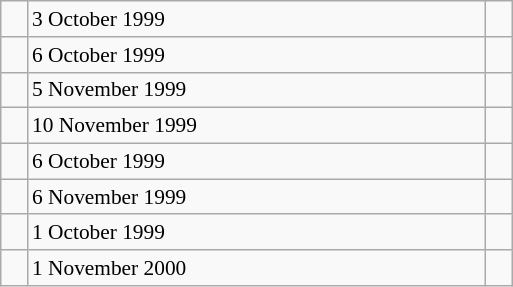<table class="wikitable" style="font-size: 89%; float: left; width: 24em; margin-right: 1em;">
<tr>
<td></td>
<td>3 October 1999</td>
<td></td>
</tr>
<tr>
<td></td>
<td>6 October 1999</td>
<td></td>
</tr>
<tr>
<td></td>
<td>5 November 1999</td>
<td></td>
</tr>
<tr>
<td></td>
<td>10 November 1999</td>
<td></td>
</tr>
<tr>
<td></td>
<td>6 October 1999</td>
<td></td>
</tr>
<tr>
<td></td>
<td>6 November 1999</td>
<td></td>
</tr>
<tr>
<td></td>
<td>1 October 1999</td>
<td></td>
</tr>
<tr>
<td></td>
<td>1 November 2000</td>
<td></td>
</tr>
</table>
